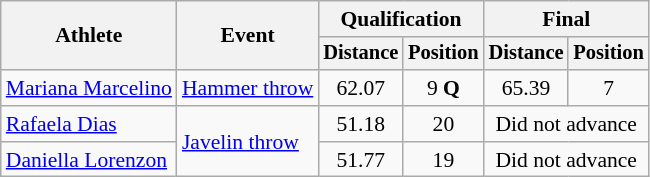<table class=wikitable style="font-size:90%">
<tr>
<th rowspan=2>Athlete</th>
<th rowspan=2>Event</th>
<th colspan=2>Qualification</th>
<th colspan=2>Final</th>
</tr>
<tr style="font-size:95%">
<th>Distance</th>
<th>Position</th>
<th>Distance</th>
<th>Position</th>
</tr>
<tr align=center>
<td align=left><a href='#'>Mariana Marcelino</a></td>
<td align=left><a href='#'>Hammer throw</a></td>
<td>62.07</td>
<td>9 <strong>Q</strong></td>
<td>65.39</td>
<td>7</td>
</tr>
<tr align=center>
<td align=left><a href='#'>Rafaela Dias</a></td>
<td align=left rowspan=2><a href='#'>Javelin throw</a></td>
<td>51.18</td>
<td>20</td>
<td colspan=2>Did not advance</td>
</tr>
<tr align=center>
<td align=left><a href='#'>Daniella Lorenzon</a></td>
<td>51.77</td>
<td>19</td>
<td colspan=2>Did not advance</td>
</tr>
</table>
